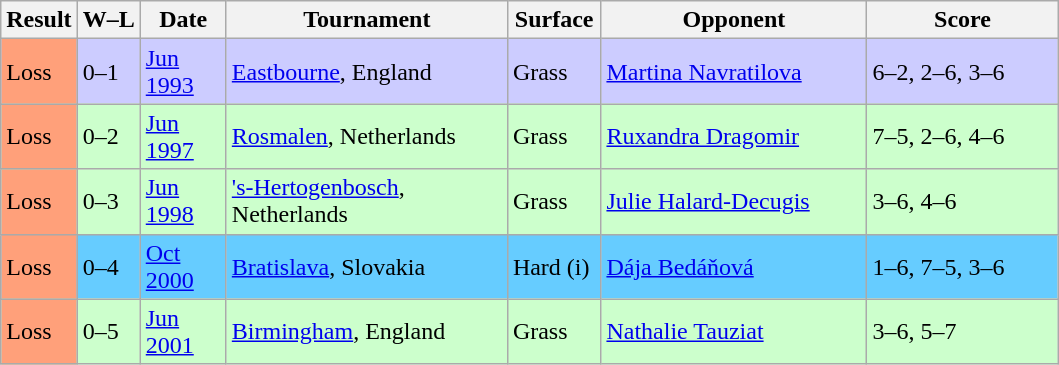<table class="sortable wikitable">
<tr>
<th>Result</th>
<th class="unsortable">W–L</th>
<th style="width:50px">Date</th>
<th style="width:180px">Tournament</th>
<th style="width:55px">Surface</th>
<th style="width:170px">Opponent</th>
<th style="width:120px" class="unsortable">Score</th>
</tr>
<tr bgcolor="#ccccff">
<td style="background:#ffa07a;">Loss</td>
<td>0–1</td>
<td><a href='#'>Jun 1993</a></td>
<td><a href='#'>Eastbourne</a>, England</td>
<td>Grass</td>
<td> <a href='#'>Martina Navratilova</a></td>
<td>6–2, 2–6, 3–6</td>
</tr>
<tr bgcolor="#CCFFCC">
<td style="background:#ffa07a;">Loss</td>
<td>0–2</td>
<td><a href='#'>Jun 1997</a></td>
<td><a href='#'>Rosmalen</a>, Netherlands</td>
<td>Grass</td>
<td> <a href='#'>Ruxandra Dragomir</a></td>
<td>7–5, 2–6, 4–6</td>
</tr>
<tr bgcolor="#CCFFCC">
<td style="background:#ffa07a;">Loss</td>
<td>0–3</td>
<td><a href='#'>Jun 1998</a></td>
<td><a href='#'>'s-Hertogenbosch</a>, Netherlands</td>
<td>Grass</td>
<td> <a href='#'>Julie Halard-Decugis</a></td>
<td>3–6, 4–6</td>
</tr>
<tr bgcolor="#66CCFF">
<td style="background:#ffa07a;">Loss</td>
<td>0–4</td>
<td><a href='#'>Oct 2000</a></td>
<td><a href='#'>Bratislava</a>, Slovakia</td>
<td>Hard (i)</td>
<td> <a href='#'>Dája Bedáňová</a></td>
<td>1–6, 7–5, 3–6</td>
</tr>
<tr bgcolor="#CCFFCC">
<td style="background:#ffa07a;">Loss</td>
<td>0–5</td>
<td><a href='#'>Jun 2001</a></td>
<td><a href='#'>Birmingham</a>, England</td>
<td>Grass</td>
<td> <a href='#'>Nathalie Tauziat</a></td>
<td>3–6, 5–7</td>
</tr>
</table>
